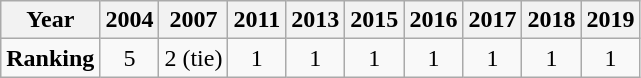<table class="wikitable" style="text-align:center;">
<tr style="background:#white;">
<th>Year</th>
<th>2004</th>
<th>2007</th>
<th>2011</th>
<th>2013</th>
<th>2015</th>
<th>2016</th>
<th>2017</th>
<th>2018</th>
<th>2019</th>
</tr>
<tr>
<td><strong>Ranking</strong></td>
<td align=center>5</td>
<td align=center>2 (tie)</td>
<td align=center>1</td>
<td align=center>1</td>
<td align=center>1</td>
<td align=center>1</td>
<td align=center>1</td>
<td align=center>1</td>
<td align=center>1</td>
</tr>
</table>
